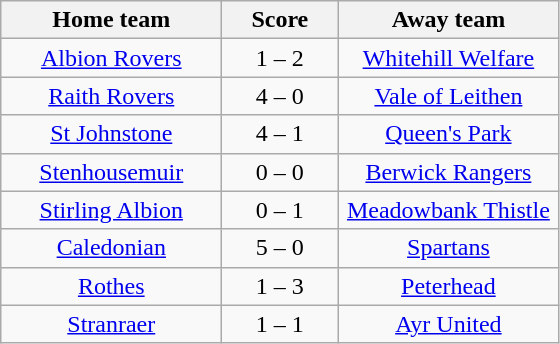<table class="wikitable" style="text-align: center">
<tr>
<th width=140>Home team</th>
<th width=70>Score</th>
<th width=140>Away team</th>
</tr>
<tr>
<td><a href='#'>Albion Rovers</a></td>
<td>1 – 2</td>
<td><a href='#'>Whitehill Welfare</a></td>
</tr>
<tr>
<td><a href='#'>Raith Rovers</a></td>
<td>4 – 0</td>
<td><a href='#'>Vale of Leithen</a></td>
</tr>
<tr>
<td><a href='#'>St Johnstone</a></td>
<td>4 – 1</td>
<td><a href='#'>Queen's Park</a></td>
</tr>
<tr>
<td><a href='#'>Stenhousemuir</a></td>
<td>0 – 0</td>
<td><a href='#'>Berwick Rangers</a></td>
</tr>
<tr>
<td><a href='#'>Stirling Albion</a></td>
<td>0 – 1</td>
<td><a href='#'>Meadowbank Thistle</a></td>
</tr>
<tr>
<td><a href='#'>Caledonian</a></td>
<td>5 – 0</td>
<td><a href='#'>Spartans</a></td>
</tr>
<tr>
<td><a href='#'>Rothes</a></td>
<td>1 – 3</td>
<td><a href='#'>Peterhead</a></td>
</tr>
<tr>
<td><a href='#'>Stranraer</a></td>
<td>1 – 1</td>
<td><a href='#'>Ayr United</a></td>
</tr>
</table>
